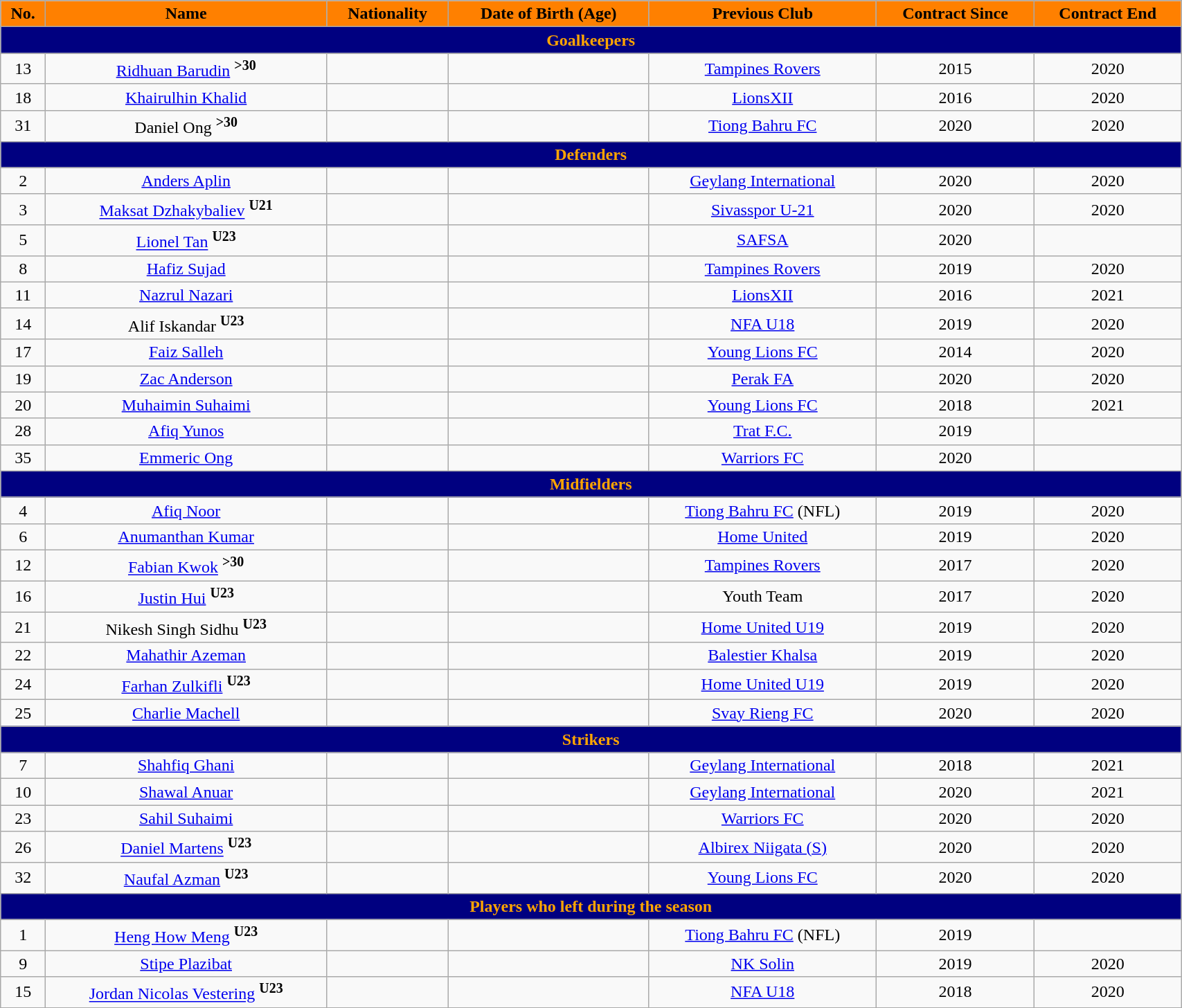<table class="wikitable" style="text-align:center; font-size:100%; width:90%;">
<tr>
<th style="background:#FF8000; color:black; text-align:center;">No.</th>
<th style="background:#FF8000; color:black; text-align:center;">Name</th>
<th style="background:#FF8000; color:black; text-align:center;">Nationality</th>
<th style="background:#FF8000; color:black; text-align:center;">Date of Birth (Age)</th>
<th style="background:#FF8000; color:black; text-align:center;">Previous Club</th>
<th style="background:#FF8000; color:black; text-align:center;">Contract Since</th>
<th style="background:#FF8000; color:black; text-align:center;">Contract End</th>
</tr>
<tr>
<th colspan="8" style="background:navy; color:orange; text-align:center;">Goalkeepers</th>
</tr>
<tr>
<td>13</td>
<td><a href='#'>Ridhuan Barudin</a> <sup><strong>>30</strong></sup></td>
<td></td>
<td></td>
<td> <a href='#'>Tampines Rovers</a></td>
<td>2015</td>
<td>2020</td>
</tr>
<tr>
<td>18</td>
<td><a href='#'>Khairulhin Khalid</a></td>
<td></td>
<td></td>
<td> <a href='#'>LionsXII</a></td>
<td>2016</td>
<td>2020</td>
</tr>
<tr>
<td>31</td>
<td>Daniel Ong <sup><strong>>30</strong></sup></td>
<td></td>
<td></td>
<td> <a href='#'>Tiong Bahru FC</a></td>
<td>2020</td>
<td>2020</td>
</tr>
<tr>
<th colspan="8" style="background:navy; color:orange; text-align:center">Defenders</th>
</tr>
<tr>
<td>2</td>
<td><a href='#'>Anders Aplin</a></td>
<td> </td>
<td></td>
<td><a href='#'>Geylang International</a></td>
<td>2020</td>
<td>2020</td>
</tr>
<tr>
<td>3</td>
<td><a href='#'>Maksat Dzhakybaliev</a> <sup><strong>U21</strong></sup></td>
<td></td>
<td></td>
<td> <a href='#'>Sivasspor U-21</a></td>
<td>2020</td>
<td>2020</td>
</tr>
<tr>
<td>5</td>
<td><a href='#'>Lionel Tan</a> <sup><strong>U23</strong></sup></td>
<td></td>
<td></td>
<td> <a href='#'>SAFSA</a></td>
<td>2020</td>
<td></td>
</tr>
<tr>
<td>8</td>
<td><a href='#'>Hafiz Sujad</a></td>
<td></td>
<td></td>
<td> <a href='#'>Tampines Rovers</a></td>
<td>2019</td>
<td>2020</td>
</tr>
<tr>
<td>11</td>
<td><a href='#'>Nazrul Nazari</a></td>
<td></td>
<td></td>
<td> <a href='#'>LionsXII</a></td>
<td>2016</td>
<td>2021</td>
</tr>
<tr>
<td>14</td>
<td>Alif Iskandar <sup><strong>U23</strong></sup></td>
<td></td>
<td></td>
<td> <a href='#'>NFA U18</a></td>
<td>2019</td>
<td>2020</td>
</tr>
<tr>
<td>17</td>
<td><a href='#'>Faiz Salleh</a></td>
<td></td>
<td></td>
<td> <a href='#'>Young Lions FC</a></td>
<td>2014</td>
<td>2020</td>
</tr>
<tr>
<td>19</td>
<td><a href='#'>Zac Anderson</a></td>
<td></td>
<td></td>
<td> <a href='#'>Perak FA</a></td>
<td>2020</td>
<td>2020</td>
</tr>
<tr>
<td>20</td>
<td><a href='#'>Muhaimin Suhaimi</a></td>
<td></td>
<td></td>
<td> <a href='#'>Young Lions FC</a></td>
<td>2018</td>
<td>2021</td>
</tr>
<tr>
<td>28</td>
<td><a href='#'>Afiq Yunos</a></td>
<td></td>
<td></td>
<td> <a href='#'>Trat F.C.</a></td>
<td>2019</td>
<td></td>
</tr>
<tr>
<td>35</td>
<td><a href='#'>Emmeric Ong</a></td>
<td></td>
<td></td>
<td> <a href='#'>Warriors FC</a></td>
<td>2020</td>
<td></td>
</tr>
<tr>
<th colspan="8" style="background:navy; color:orange; text-align:center">Midfielders</th>
</tr>
<tr>
<td>4</td>
<td><a href='#'>Afiq Noor</a></td>
<td></td>
<td></td>
<td> <a href='#'>Tiong Bahru FC</a> (NFL)</td>
<td>2019</td>
<td>2020</td>
</tr>
<tr>
<td>6</td>
<td><a href='#'>Anumanthan Kumar</a></td>
<td></td>
<td></td>
<td> <a href='#'>Home United</a></td>
<td>2019</td>
<td>2020</td>
</tr>
<tr>
<td>12</td>
<td><a href='#'>Fabian Kwok</a> <sup><strong>>30</strong></sup></td>
<td></td>
<td></td>
<td> <a href='#'>Tampines Rovers</a></td>
<td>2017</td>
<td>2020</td>
</tr>
<tr>
<td>16</td>
<td><a href='#'>Justin Hui</a> <sup><strong>U23</strong></sup></td>
<td></td>
<td></td>
<td>Youth Team</td>
<td>2017</td>
<td>2020</td>
</tr>
<tr>
<td>21</td>
<td>Nikesh Singh Sidhu <sup><strong>U23</strong></sup></td>
<td></td>
<td></td>
<td> <a href='#'>Home United U19</a></td>
<td>2019</td>
<td>2020</td>
</tr>
<tr>
<td>22</td>
<td><a href='#'>Mahathir Azeman</a></td>
<td></td>
<td></td>
<td> <a href='#'>Balestier Khalsa</a></td>
<td>2019</td>
<td>2020</td>
</tr>
<tr>
<td>24</td>
<td><a href='#'>Farhan Zulkifli</a> <sup><strong>U23</strong></sup></td>
<td></td>
<td></td>
<td> <a href='#'>Home United U19</a></td>
<td>2019</td>
<td>2020</td>
</tr>
<tr>
<td>25</td>
<td><a href='#'>Charlie Machell</a></td>
<td></td>
<td></td>
<td><a href='#'>Svay Rieng FC</a></td>
<td>2020</td>
<td>2020</td>
</tr>
<tr>
<th colspan="8" style="background:navy; color:orange; text-align:center">Strikers</th>
</tr>
<tr>
<td>7</td>
<td><a href='#'>Shahfiq Ghani</a></td>
<td></td>
<td></td>
<td> <a href='#'>Geylang International</a></td>
<td>2018</td>
<td>2021</td>
</tr>
<tr>
<td>10</td>
<td><a href='#'>Shawal Anuar</a></td>
<td></td>
<td></td>
<td> <a href='#'>Geylang International</a></td>
<td>2020</td>
<td>2021</td>
</tr>
<tr>
<td>23</td>
<td><a href='#'>Sahil Suhaimi</a></td>
<td></td>
<td></td>
<td> <a href='#'>Warriors FC</a></td>
<td>2020</td>
<td>2020</td>
</tr>
<tr>
<td>26</td>
<td><a href='#'>Daniel Martens</a> <sup><strong>U23</strong></sup></td>
<td></td>
<td></td>
<td> <a href='#'>Albirex Niigata (S)</a></td>
<td>2020</td>
<td>2020</td>
</tr>
<tr>
<td>32</td>
<td><a href='#'>Naufal Azman</a> <sup><strong>U23</strong></sup></td>
<td></td>
<td></td>
<td> <a href='#'>Young Lions FC</a></td>
<td>2020</td>
<td>2020</td>
</tr>
<tr>
<th colspan="8" style="background:navy; color:orange; text-align:center">Players who left during the season</th>
</tr>
<tr>
<td>1</td>
<td><a href='#'>Heng How Meng</a> <sup><strong>U23</strong></sup></td>
<td></td>
<td></td>
<td> <a href='#'>Tiong Bahru FC</a> (NFL)</td>
<td>2019</td>
<td></td>
</tr>
<tr>
<td>9</td>
<td><a href='#'>Stipe Plazibat</a></td>
<td></td>
<td></td>
<td><a href='#'>NK Solin</a></td>
<td>2019</td>
<td>2020</td>
</tr>
<tr>
<td>15</td>
<td><a href='#'>Jordan Nicolas Vestering</a> <sup> <strong>U23</strong> </sup></td>
<td> </td>
<td></td>
<td> <a href='#'>NFA U18</a></td>
<td>2018</td>
<td>2020</td>
</tr>
<tr>
</tr>
</table>
